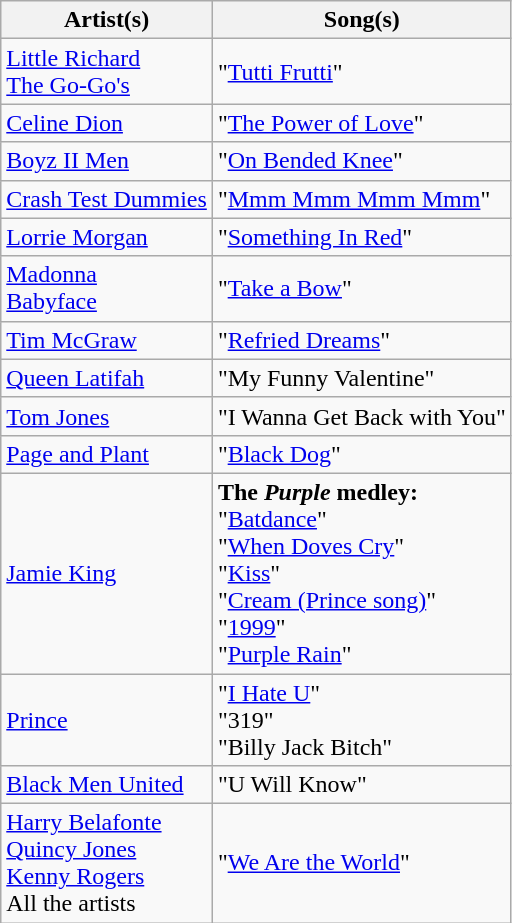<table class="wikitable">
<tr>
<th>Artist(s)</th>
<th>Song(s)</th>
</tr>
<tr>
<td><a href='#'>Little Richard</a><br><a href='#'>The Go-Go's</a></td>
<td>"<a href='#'>Tutti Frutti</a>"</td>
</tr>
<tr>
<td><a href='#'>Celine Dion</a></td>
<td>"<a href='#'>The Power of Love</a>"</td>
</tr>
<tr>
<td><a href='#'>Boyz II Men</a></td>
<td>"<a href='#'>On Bended Knee</a>"</td>
</tr>
<tr>
<td><a href='#'>Crash Test Dummies</a></td>
<td>"<a href='#'>Mmm Mmm Mmm Mmm</a>"</td>
</tr>
<tr>
<td><a href='#'>Lorrie Morgan</a></td>
<td>"<a href='#'>Something In Red</a>"</td>
</tr>
<tr>
<td><a href='#'>Madonna</a><br><a href='#'>Babyface</a></td>
<td>"<a href='#'>Take a Bow</a>"</td>
</tr>
<tr>
<td><a href='#'>Tim McGraw</a></td>
<td>"<a href='#'>Refried Dreams</a>"</td>
</tr>
<tr>
<td><a href='#'>Queen Latifah</a></td>
<td>"My Funny Valentine"</td>
</tr>
<tr>
<td><a href='#'>Tom Jones</a></td>
<td>"I Wanna Get Back with You"</td>
</tr>
<tr>
<td><a href='#'>Page and Plant</a></td>
<td>"<a href='#'>Black Dog</a>"</td>
</tr>
<tr>
<td><a href='#'>Jamie King</a></td>
<td><strong>The <em>Purple</em> medley:</strong><br>"<a href='#'>Batdance</a>"<br>"<a href='#'>When Doves Cry</a>"<br>"<a href='#'>Kiss</a>"<br>"<a href='#'>Cream (Prince song)</a>"<br>"<a href='#'>1999</a>"<br>"<a href='#'>Purple Rain</a>"</td>
</tr>
<tr>
<td><a href='#'>Prince</a></td>
<td>"<a href='#'>I Hate U</a>"<br>"319"<br>"Billy Jack Bitch"</td>
</tr>
<tr>
<td><a href='#'>Black Men United</a></td>
<td>"U Will Know"</td>
</tr>
<tr>
<td><a href='#'>Harry Belafonte</a><br><a href='#'>Quincy Jones</a><br><a href='#'>Kenny Rogers</a><br>All the artists</td>
<td>"<a href='#'>We Are the World</a>"</td>
</tr>
</table>
